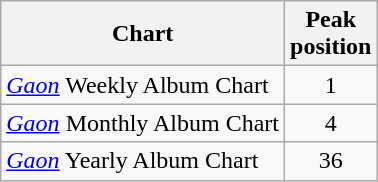<table class="wikitable sortable">
<tr>
<th>Chart</th>
<th>Peak<br>position</th>
</tr>
<tr>
<td><em><a href='#'>Gaon</a></em> Weekly Album Chart</td>
<td style="text-align:center;">1</td>
</tr>
<tr>
<td><em><a href='#'>Gaon</a></em> Monthly Album Chart</td>
<td style="text-align:center;">4</td>
</tr>
<tr>
<td><em><a href='#'>Gaon</a></em> Yearly Album Chart</td>
<td style="text-align:center;">36</td>
</tr>
</table>
